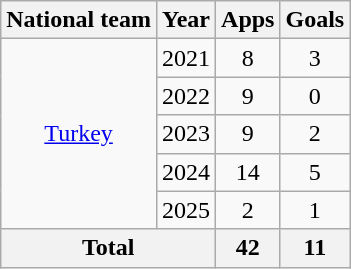<table class="wikitable" style="text-align:center">
<tr>
<th>National team</th>
<th>Year</th>
<th>Apps</th>
<th>Goals</th>
</tr>
<tr>
<td rowspan="5"><a href='#'>Turkey</a></td>
<td>2021</td>
<td>8</td>
<td>3</td>
</tr>
<tr>
<td>2022</td>
<td>9</td>
<td>0</td>
</tr>
<tr>
<td>2023</td>
<td>9</td>
<td>2</td>
</tr>
<tr>
<td>2024</td>
<td>14</td>
<td>5</td>
</tr>
<tr>
<td>2025</td>
<td>2</td>
<td>1</td>
</tr>
<tr>
<th colspan="2">Total</th>
<th>42</th>
<th>11</th>
</tr>
</table>
